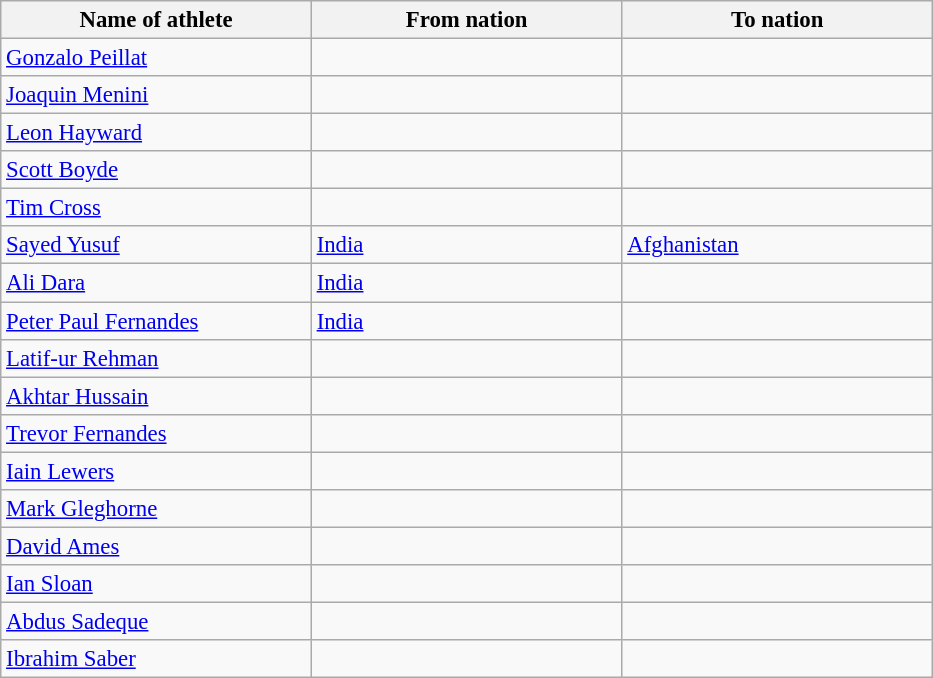<table class="wikitable sortable" style="border-collapse: collapse; font-size: 95%;">
<tr>
<th width=200>Name of athlete</th>
<th width=200>From nation</th>
<th width=200>To nation</th>
</tr>
<tr>
<td><a href='#'>Gonzalo Peillat</a></td>
<td></td>
<td></td>
</tr>
<tr>
<td><a href='#'>Joaquin Menini</a></td>
<td></td>
<td></td>
</tr>
<tr>
<td><a href='#'>Leon Hayward</a></td>
<td></td>
<td></td>
</tr>
<tr>
<td><a href='#'>Scott Boyde</a></td>
<td></td>
<td></td>
</tr>
<tr>
<td><a href='#'>Tim Cross</a></td>
<td></td>
<td></td>
</tr>
<tr>
<td><a href='#'>Sayed Yusuf</a></td>
<td> <a href='#'>India</a></td>
<td> <a href='#'>Afghanistan</a></td>
</tr>
<tr>
<td><a href='#'>Ali Dara</a></td>
<td> <a href='#'>India</a></td>
<td></td>
</tr>
<tr>
<td><a href='#'>Peter Paul Fernandes</a></td>
<td> <a href='#'>India</a></td>
<td></td>
</tr>
<tr>
<td><a href='#'>Latif-ur Rehman</a></td>
<td></td>
<td></td>
</tr>
<tr>
<td><a href='#'>Akhtar Hussain</a></td>
<td></td>
<td></td>
</tr>
<tr>
<td><a href='#'>Trevor Fernandes</a></td>
<td></td>
<td></td>
</tr>
<tr>
<td><a href='#'>Iain Lewers</a></td>
<td></td>
<td></td>
</tr>
<tr>
<td><a href='#'>Mark Gleghorne</a></td>
<td></td>
<td></td>
</tr>
<tr>
<td><a href='#'>David Ames</a></td>
<td></td>
<td></td>
</tr>
<tr>
<td><a href='#'>Ian Sloan</a></td>
<td></td>
<td></td>
</tr>
<tr>
<td><a href='#'>Abdus Sadeque</a></td>
<td></td>
<td></td>
</tr>
<tr>
<td><a href='#'>Ibrahim Saber</a></td>
<td></td>
<td></td>
</tr>
</table>
